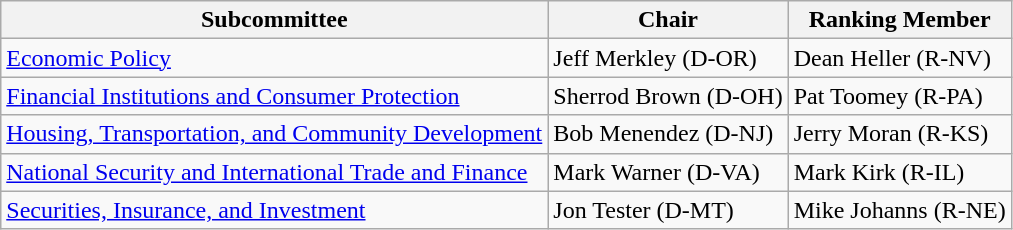<table class="wikitable">
<tr>
<th>Subcommittee</th>
<th>Chair</th>
<th>Ranking Member</th>
</tr>
<tr>
<td><a href='#'>Economic Policy</a></td>
<td>Jeff Merkley (D-OR)</td>
<td>Dean Heller (R-NV)</td>
</tr>
<tr>
<td><a href='#'>Financial Institutions and Consumer Protection</a></td>
<td>Sherrod Brown (D-OH)</td>
<td>Pat Toomey (R-PA)</td>
</tr>
<tr>
<td><a href='#'>Housing, Transportation, and Community Development</a></td>
<td>Bob Menendez (D-NJ)</td>
<td>Jerry Moran (R-KS)</td>
</tr>
<tr>
<td><a href='#'>National Security and International Trade and Finance</a></td>
<td>Mark Warner (D-VA)</td>
<td>Mark Kirk (R-IL)</td>
</tr>
<tr>
<td><a href='#'>Securities, Insurance, and Investment</a></td>
<td>Jon Tester (D-MT)</td>
<td>Mike Johanns (R-NE)</td>
</tr>
</table>
